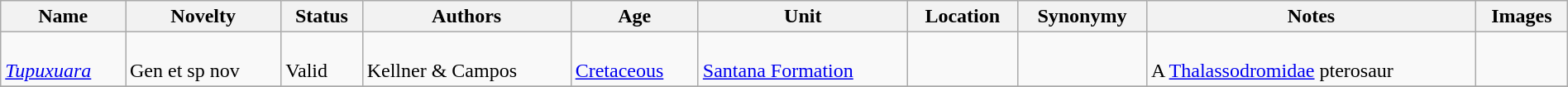<table class="wikitable sortable" align="center" width="100%">
<tr>
<th>Name</th>
<th>Novelty</th>
<th>Status</th>
<th>Authors</th>
<th>Age</th>
<th>Unit</th>
<th>Location</th>
<th>Synonymy</th>
<th>Notes</th>
<th>Images</th>
</tr>
<tr>
<td><br><em><a href='#'>Tupuxuara</a></em></td>
<td><br>Gen et sp nov</td>
<td><br>Valid</td>
<td><br>Kellner & Campos</td>
<td><br><a href='#'>Cretaceous</a></td>
<td><br><a href='#'>Santana Formation</a></td>
<td><br></td>
<td></td>
<td><br>A <a href='#'>Thalassodromidae</a> pterosaur</td>
<td><br></td>
</tr>
<tr>
</tr>
</table>
